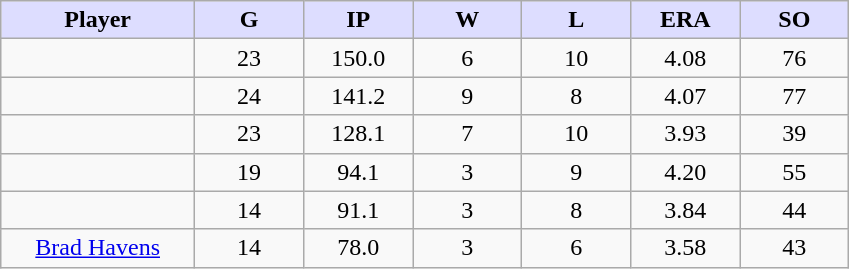<table class="wikitable sortable">
<tr>
<th style="background:#ddf; width:16%;">Player</th>
<th style="background:#ddf; width:9%;">G</th>
<th style="background:#ddf; width:9%;">IP</th>
<th style="background:#ddf; width:9%;">W</th>
<th style="background:#ddf; width:9%;">L</th>
<th style="background:#ddf; width:9%;">ERA</th>
<th style="background:#ddf; width:9%;">SO</th>
</tr>
<tr style="text-align:center;">
<td></td>
<td>23</td>
<td>150.0</td>
<td>6</td>
<td>10</td>
<td>4.08</td>
<td>76</td>
</tr>
<tr style="text-align:center;">
<td></td>
<td>24</td>
<td>141.2</td>
<td>9</td>
<td>8</td>
<td>4.07</td>
<td>77</td>
</tr>
<tr style="text-align:center;">
<td></td>
<td>23</td>
<td>128.1</td>
<td>7</td>
<td>10</td>
<td>3.93</td>
<td>39</td>
</tr>
<tr style="text-align:center;">
<td></td>
<td>19</td>
<td>94.1</td>
<td>3</td>
<td>9</td>
<td>4.20</td>
<td>55</td>
</tr>
<tr style="text-align:center;">
<td></td>
<td>14</td>
<td>91.1</td>
<td>3</td>
<td>8</td>
<td>3.84</td>
<td>44</td>
</tr>
<tr align=center>
<td><a href='#'>Brad Havens</a></td>
<td>14</td>
<td>78.0</td>
<td>3</td>
<td>6</td>
<td>3.58</td>
<td>43</td>
</tr>
</table>
